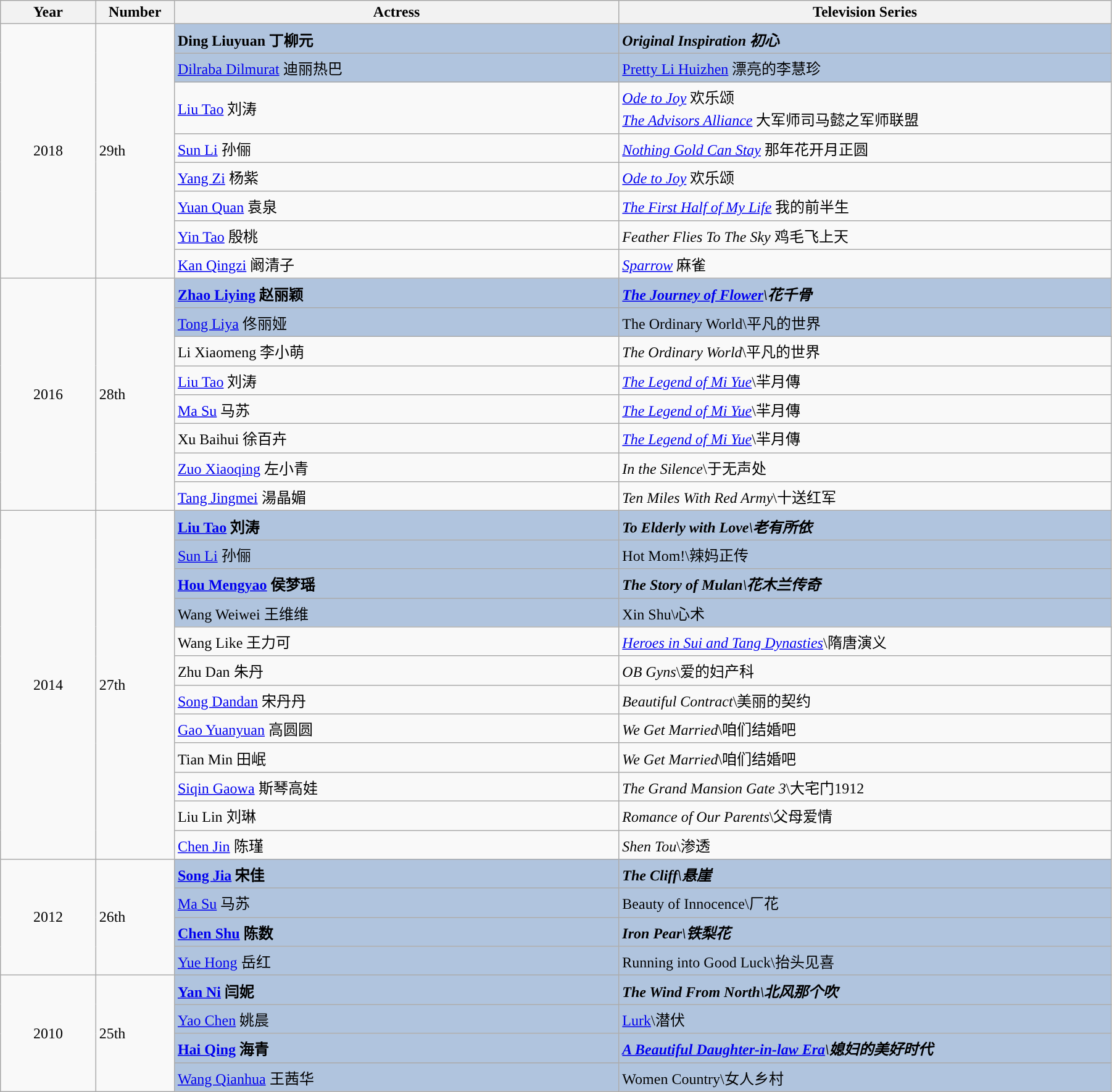<table class="wikitable" width="95%" align="center">
<tr>
<th width="6%">Year</th>
<th width="4%">Number</th>
<th width="28%">Actress</th>
<th width="31%">Television Series</th>
</tr>
<tr>
<td rowspan="8" style="text-align:center;">2018</td>
<td rowspan="8">29th</td>
<td style="background:#B0C4DE;"><strong>Ding Liuyuan 丁柳元</strong></td>
<td style="background:#B0C4DE;"><strong><em>Original Inspiration<em> 初心<strong></td>
</tr>
<tr>
<td style="background:#B0C4DE;"></strong><a href='#'>Dilraba Dilmurat</a> 迪丽热巴<strong></td>
<td style="background:#B0C4DE;"></em></strong><a href='#'>Pretty Li Huizhen</a></em> 漂亮的李慧珍</strong></td>
</tr>
<tr>
<td><a href='#'>Liu Tao</a> 刘涛</td>
<td><em><a href='#'>Ode to Joy</a></em> 欢乐颂<br><em><a href='#'>The Advisors Alliance</a></em> 大军师司马懿之军师联盟</td>
</tr>
<tr>
<td><a href='#'>Sun Li</a> 孙俪</td>
<td><em><a href='#'>Nothing Gold Can Stay</a></em> 那年花开月正圆</td>
</tr>
<tr>
<td><a href='#'>Yang Zi</a> 杨紫</td>
<td><em><a href='#'>Ode to Joy</a></em> 欢乐颂</td>
</tr>
<tr>
<td><a href='#'>Yuan Quan</a> 袁泉</td>
<td><em><a href='#'>The First Half of My Life</a></em> 我的前半生</td>
</tr>
<tr>
<td><a href='#'>Yin Tao</a> 殷桃</td>
<td><em>Feather Flies To The Sky</em> 鸡毛飞上天</td>
</tr>
<tr>
<td><a href='#'>Kan Qingzi</a> 阚清子</td>
<td><em><a href='#'>Sparrow</a></em> 麻雀</td>
</tr>
<tr>
<td rowspan="8" style="text-align:center;">2016</td>
<td rowspan="8">28th</td>
<td style="background:#B0C4DE;"><strong><a href='#'>Zhao Liying</a> 赵丽颖</strong></td>
<td style="background:#B0C4DE;"><strong><em><a href='#'>The Journey of Flower</a><em>\花千骨<strong></td>
</tr>
<tr>
<td style="background:#B0C4DE;"></strong><a href='#'>Tong Liya</a> 佟丽娅<strong></td>
<td style="background:#B0C4DE;"></em></strong>The Ordinary World</em>\平凡的世界</strong></td>
</tr>
<tr>
<td>Li Xiaomeng 李小萌</td>
<td><em>The Ordinary World</em>\平凡的世界</td>
</tr>
<tr>
<td><a href='#'>Liu Tao</a> 刘涛</td>
<td><em><a href='#'>The Legend of Mi Yue</a></em>\羋月傳</td>
</tr>
<tr>
<td><a href='#'>Ma Su</a> 马苏</td>
<td><em><a href='#'>The Legend of Mi Yue</a></em>\羋月傳</td>
</tr>
<tr>
<td>Xu Baihui 徐百卉</td>
<td><em><a href='#'>The Legend of Mi Yue</a></em>\羋月傳</td>
</tr>
<tr>
<td><a href='#'>Zuo Xiaoqing</a> 左小青</td>
<td><em>In the Silence</em>\于无声处</td>
</tr>
<tr>
<td><a href='#'>Tang Jingmei</a> 湯晶媚</td>
<td><em>Ten Miles With Red Army</em>\十送红军</td>
</tr>
<tr>
<td rowspan="12" style="text-align:center;">2014</td>
<td rowspan="12">27th</td>
<td style="background:#B0C4DE;"><strong><a href='#'>Liu Tao</a> 刘涛</strong></td>
<td style="background:#B0C4DE;"><strong><em>To Elderly with Love<em>\老有所依<strong></td>
</tr>
<tr>
<td style="background:#B0C4DE;"></strong><a href='#'>Sun Li</a> 孙俪<strong></td>
<td style="background:#B0C4DE;"></em></strong>Hot Mom!</em>\辣妈正传</strong></td>
</tr>
<tr>
<td style="background:#B0C4DE;"><strong><a href='#'>Hou Mengyao</a> 侯梦瑶</strong></td>
<td style="background:#B0C4DE;"><strong><em>The Story of Mulan<em>\花木兰传奇<strong></td>
</tr>
<tr>
<td style="background:#B0C4DE;"></strong>Wang Weiwei 王维维<strong></td>
<td style="background:#B0C4DE;"></em></strong>Xin Shu</em>\心术</strong></td>
</tr>
<tr>
<td>Wang Like 王力可</td>
<td><em><a href='#'>Heroes in Sui and Tang Dynasties</a></em>\隋唐演义</td>
</tr>
<tr>
<td>Zhu Dan 朱丹</td>
<td><em>OB Gyns</em>\爱的妇产科</td>
</tr>
<tr>
<td><a href='#'>Song Dandan</a> 宋丹丹</td>
<td><em>Beautiful Contract</em>\美丽的契约</td>
</tr>
<tr>
<td><a href='#'>Gao Yuanyuan</a> 高圆圆</td>
<td><em>We Get Married</em>\咱们结婚吧</td>
</tr>
<tr>
<td>Tian Min 田岷</td>
<td><em>We Get Married</em>\咱们结婚吧</td>
</tr>
<tr>
<td><a href='#'>Siqin Gaowa</a> 斯琴高娃</td>
<td><em>The Grand Mansion Gate 3</em>\大宅门1912</td>
</tr>
<tr>
<td>Liu Lin 刘琳</td>
<td><em>Romance of Our Parents</em>\父母爱情</td>
</tr>
<tr>
<td><a href='#'>Chen Jin</a> 陈瑾</td>
<td><em>Shen Tou</em>\渗透</td>
</tr>
<tr>
<td rowspan="4" style="text-align:center;">2012</td>
<td rowspan="4">26th</td>
<td style="background:#B0C4DE;"><strong><a href='#'>Song Jia</a> 宋佳</strong></td>
<td style="background:#B0C4DE;"><strong><em>The Cliff<em>\悬崖<strong></td>
</tr>
<tr>
<td style="background:#B0C4DE;"></strong><a href='#'>Ma Su</a> 马苏<strong></td>
<td style="background:#B0C4DE;"></em></strong>Beauty of Innocence</em>\厂花</strong></td>
</tr>
<tr>
<td style="background:#B0C4DE;"><strong><a href='#'>Chen Shu</a> 陈数</strong></td>
<td style="background:#B0C4DE;"><strong><em>Iron Pear<em>\铁梨花<strong></td>
</tr>
<tr>
<td style="background:#B0C4DE;"></strong><a href='#'>Yue Hong</a> 岳红<strong></td>
<td style="background:#B0C4DE;"></em></strong>Running into Good Luck</em>\抬头见喜</strong></td>
</tr>
<tr>
<td rowspan="4" style="text-align:center;">2010</td>
<td rowspan="4">25th</td>
<td style="background:#B0C4DE;"><strong><a href='#'>Yan Ni</a> 闫妮</strong></td>
<td style="background:#B0C4DE;"><strong><em>The Wind From North<em>\北风那个吹<strong></td>
</tr>
<tr>
<td style="background:#B0C4DE;"></strong><a href='#'>Yao Chen</a> 姚晨<strong></td>
<td style="background:#B0C4DE;"></em></strong><a href='#'>Lurk</a></em>\潜伏</strong></td>
</tr>
<tr>
<td style="background:#B0C4DE;"><strong><a href='#'>Hai Qing</a> 海青</strong></td>
<td style="background:#B0C4DE;"><strong><em><a href='#'>A Beautiful Daughter-in-law Era</a><em>\媳妇的美好时代<strong></td>
</tr>
<tr>
<td style="background:#B0C4DE;"></strong><a href='#'>Wang Qianhua</a> 王茜华<strong></td>
<td style="background:#B0C4DE;"></em></strong>Women Country</em>\女人乡村</strong></td>
</tr>
</table>
